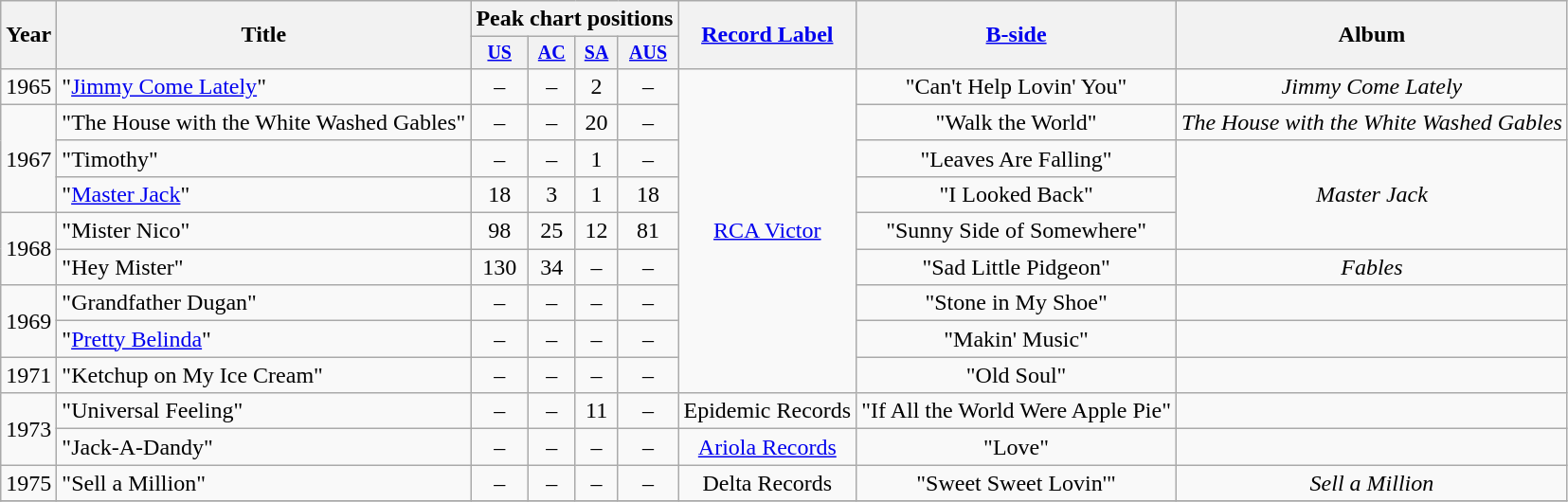<table class="wikitable" style=text-align:center;>
<tr>
<th rowspan="2">Year</th>
<th rowspan="2">Title</th>
<th colspan="4">Peak chart positions</th>
<th rowspan="2"><a href='#'>Record Label</a></th>
<th rowspan="2"><a href='#'>B-side</a></th>
<th rowspan="2">Album</th>
</tr>
<tr style="font-size:smaller;">
<th align=centre><a href='#'>US</a></th>
<th align=centre><a href='#'>AC</a></th>
<th align=centre><a href='#'>SA</a></th>
<th align=centre><a href='#'>AUS</a></th>
</tr>
<tr>
<td rowspan="1">1965</td>
<td align=left>"<a href='#'>Jimmy Come Lately</a>"</td>
<td>–</td>
<td>–</td>
<td>2</td>
<td>–</td>
<td rowspan="9"><a href='#'>RCA Victor</a></td>
<td>"Can't Help Lovin' You"</td>
<td rowspan="1"><em>Jimmy Come Lately</em></td>
</tr>
<tr>
<td rowspan="3">1967</td>
<td align=left>"The House with the White Washed Gables"</td>
<td>–</td>
<td>–</td>
<td>20</td>
<td>–</td>
<td>"Walk the World"</td>
<td rowspan="1"><em>The House with the White Washed Gables</em></td>
</tr>
<tr>
<td align=left>"Timothy"</td>
<td>–</td>
<td>–</td>
<td>1</td>
<td>–</td>
<td>"Leaves Are Falling"</td>
<td rowspan="3"><em>Master Jack</em></td>
</tr>
<tr>
<td align=left>"<a href='#'>Master Jack</a>"</td>
<td>18</td>
<td>3</td>
<td>1</td>
<td>18</td>
<td>"I Looked Back"</td>
</tr>
<tr>
<td rowspan="2">1968</td>
<td align=left>"Mister Nico"</td>
<td>98</td>
<td>25</td>
<td>12</td>
<td>81</td>
<td>"Sunny Side of Somewhere"</td>
</tr>
<tr>
<td align=left>"Hey Mister"</td>
<td>130</td>
<td>34</td>
<td>–</td>
<td>–</td>
<td>"Sad Little Pidgeon"</td>
<td rowspan="1"><em>Fables</em></td>
</tr>
<tr>
<td rowspan="2">1969</td>
<td align=left>"Grandfather Dugan"</td>
<td>–</td>
<td>–</td>
<td>–</td>
<td>–</td>
<td>"Stone in My Shoe"</td>
<td rowspan="1"></td>
</tr>
<tr>
<td align=left>"<a href='#'>Pretty Belinda</a>"</td>
<td>–</td>
<td>–</td>
<td>–</td>
<td>–</td>
<td>"Makin' Music"</td>
<td rowspan="1"></td>
</tr>
<tr>
<td rowspan="1">1971</td>
<td align=left>"Ketchup on My Ice Cream"</td>
<td>–</td>
<td>–</td>
<td>–</td>
<td>–</td>
<td>"Old Soul"</td>
<td rowspan="1"></td>
</tr>
<tr>
<td rowspan="2">1973</td>
<td align=left>"Universal Feeling"</td>
<td>–</td>
<td>–</td>
<td>11</td>
<td>–</td>
<td rowspan="1">Epidemic Records</td>
<td>"If All the World Were Apple Pie"</td>
<td rowspan="1"></td>
</tr>
<tr>
<td align=left>"Jack-A-Dandy"</td>
<td>–</td>
<td>–</td>
<td>–</td>
<td>–</td>
<td rowspan="1"><a href='#'>Ariola Records</a></td>
<td>"Love"</td>
<td rowspan="1"></td>
</tr>
<tr>
<td rowspan="1">1975</td>
<td align=left>"Sell a Million"</td>
<td>–</td>
<td>–</td>
<td>–</td>
<td>–</td>
<td rowspan="1">Delta Records</td>
<td>"Sweet Sweet Lovin'"</td>
<td rowspan="1"><em>Sell a Million</em></td>
</tr>
<tr>
</tr>
</table>
